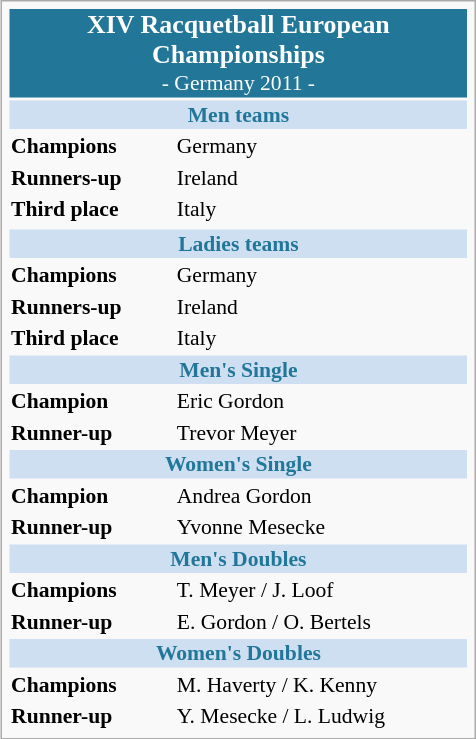<table class="infobox" style="font-size: 90%; width: 22em;">
<tr>
<td colspan="2" style="background: #227799; text-align: center; color:#ffffff;"><big><strong>XIV Racquetball European Championships</strong></big><br>- Germany 2011 -</td>
</tr>
<tr style="vertical-align:top;">
<td colspan="2" style="background: #cedff2; text-align: center; color:#227799;"><strong>Men teams</strong></td>
</tr>
<tr style="vertical-align:top;">
<td><strong>Champions</strong> </td>
<td> Germany</td>
</tr>
<tr>
<td><strong>Runners-up</strong> </td>
<td> Ireland</td>
</tr>
<tr>
<td><strong>Third place</strong> </td>
<td> Italy</td>
</tr>
<tr>
</tr>
<tr style="vertical-align:top;">
<td colspan="2" style="background: #cedff2; text-align: center; color:#227799;"><strong>Ladies teams</strong></td>
</tr>
<tr style="vertical-align:top;">
<td><strong>Champions</strong> </td>
<td> Germany</td>
</tr>
<tr>
<td><strong>Runners-up</strong> </td>
<td> Ireland</td>
</tr>
<tr>
<td><strong>Third place</strong> </td>
<td> Italy</td>
</tr>
<tr style="vertical-align:top;">
<td colspan="2" style="background: #cedff2; text-align: center; color:#227799;"><strong>Men's Single</strong></td>
</tr>
<tr style="vertical-align:top;">
<td><strong>Champion</strong> </td>
<td> Eric Gordon</td>
</tr>
<tr>
<td><strong>Runner-up</strong> </td>
<td> Trevor Meyer</td>
</tr>
<tr style="vertical-align:top;">
<td colspan="2" style="background: #cedff2; text-align: center; color:#227799;"><strong>Women's Single</strong></td>
</tr>
<tr style="vertical-align:top;">
<td><strong>Champion</strong> </td>
<td> Andrea Gordon</td>
</tr>
<tr>
<td><strong>Runner-up</strong> </td>
<td> Yvonne Mesecke</td>
</tr>
<tr style="vertical-align:top;">
<td colspan="2" style="background: #cedff2; text-align: center; color:#227799;"><strong>Men's Doubles</strong></td>
</tr>
<tr style="vertical-align:top;">
<td><strong>Champions</strong> </td>
<td> T. Meyer / J. Loof</td>
</tr>
<tr>
<td><strong>Runner-up</strong> </td>
<td> E. Gordon / O. Bertels</td>
</tr>
<tr style="vertical-align:top;">
<td colspan="2" style="background: #cedff2; text-align: center; color:#227799;"><strong>Women's Doubles</strong></td>
</tr>
<tr style="vertical-align:top;">
<td><strong>Champions</strong> </td>
<td> M. Haverty / K. Kenny</td>
</tr>
<tr>
<td><strong>Runner-up</strong> </td>
<td> Y. Mesecke / L. Ludwig</td>
</tr>
</table>
